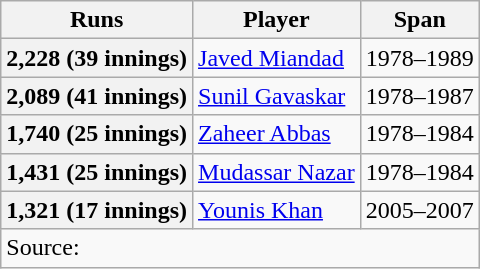<table class="wikitable">
<tr>
<th align="center"><strong>Runs</strong></th>
<th align="center"><strong>Player</strong></th>
<th align="center"><strong>Span</strong></th>
</tr>
<tr>
<th>2,228 (39 innings)</th>
<td> <a href='#'>Javed Miandad</a></td>
<td>1978–1989</td>
</tr>
<tr>
<th>2,089 (41 innings)</th>
<td> <a href='#'>Sunil Gavaskar</a></td>
<td>1978–1987</td>
</tr>
<tr>
<th>1,740 (25 innings)</th>
<td> <a href='#'>Zaheer Abbas</a></td>
<td>1978–1984</td>
</tr>
<tr>
<th>1,431 (25 innings)</th>
<td> <a href='#'>Mudassar Nazar</a></td>
<td>1978–1984</td>
</tr>
<tr>
<th>1,321 (17 innings)</th>
<td> <a href='#'>Younis Khan</a></td>
<td>2005–2007</td>
</tr>
<tr>
<td colspan="4">Source:</td>
</tr>
</table>
